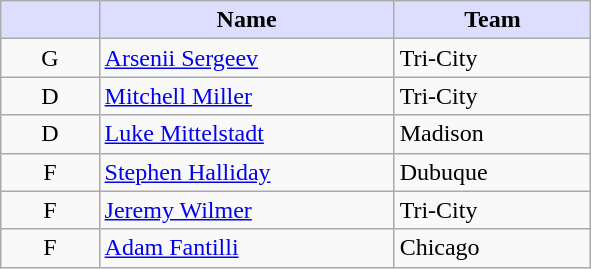<table class="wikitable">
<tr>
<th style="background:#ddf; width:10%;"></th>
<th style="background:#ddf; width:30%;">Name</th>
<th style="background:#ddf; width:20%;">Team</th>
</tr>
<tr>
<td style="text-align:center">G</td>
<td><a href='#'>Arsenii Sergeev</a></td>
<td>Tri-City</td>
</tr>
<tr>
<td style="text-align:center">D</td>
<td><a href='#'>Mitchell Miller</a></td>
<td>Tri-City</td>
</tr>
<tr>
<td style="text-align:center">D</td>
<td><a href='#'>Luke Mittelstadt</a></td>
<td>Madison</td>
</tr>
<tr>
<td style="text-align:center">F</td>
<td><a href='#'>Stephen Halliday</a></td>
<td>Dubuque</td>
</tr>
<tr>
<td style="text-align:center">F</td>
<td><a href='#'>Jeremy Wilmer</a></td>
<td>Tri-City</td>
</tr>
<tr>
<td style="text-align:center">F</td>
<td><a href='#'>Adam Fantilli</a></td>
<td>Chicago</td>
</tr>
</table>
